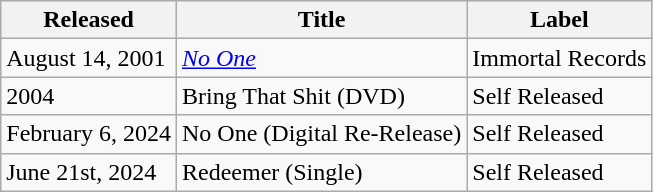<table class="wikitable">
<tr>
<th>Released</th>
<th>Title</th>
<th>Label</th>
</tr>
<tr>
<td>August 14, 2001</td>
<td><em><a href='#'>No One</a></em></td>
<td>Immortal Records</td>
</tr>
<tr>
<td>2004</td>
<td>Bring That Shit (DVD)</td>
<td>Self Released</td>
</tr>
<tr>
<td>February 6, 2024</td>
<td>No One (Digital Re-Release)</td>
<td>Self Released</td>
</tr>
<tr>
<td>June 21st, 2024</td>
<td>Redeemer (Single)</td>
<td>Self Released</td>
</tr>
</table>
